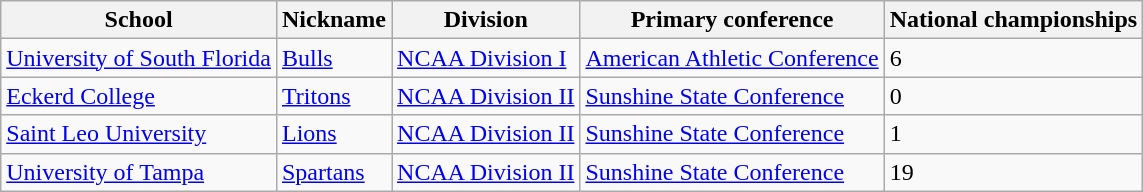<table class="sortable wikitable">
<tr>
<th>School</th>
<th>Nickname</th>
<th>Division</th>
<th>Primary conference</th>
<th>National championships</th>
</tr>
<tr>
<td><a href='#'>University of South Florida</a></td>
<td><a href='#'>Bulls</a></td>
<td><a href='#'>NCAA Division I</a></td>
<td><a href='#'>American Athletic Conference</a></td>
<td>6</td>
</tr>
<tr>
<td><a href='#'>Eckerd College</a></td>
<td><a href='#'>Tritons</a></td>
<td><a href='#'>NCAA Division II</a></td>
<td><a href='#'>Sunshine State Conference</a></td>
<td>0</td>
</tr>
<tr>
<td><a href='#'>Saint Leo University</a></td>
<td><a href='#'>Lions</a></td>
<td><a href='#'>NCAA Division II</a></td>
<td><a href='#'>Sunshine State Conference</a></td>
<td>1</td>
</tr>
<tr>
<td><a href='#'>University of Tampa</a></td>
<td><a href='#'>Spartans</a></td>
<td><a href='#'>NCAA Division II</a></td>
<td><a href='#'>Sunshine State Conference</a></td>
<td>19</td>
</tr>
</table>
